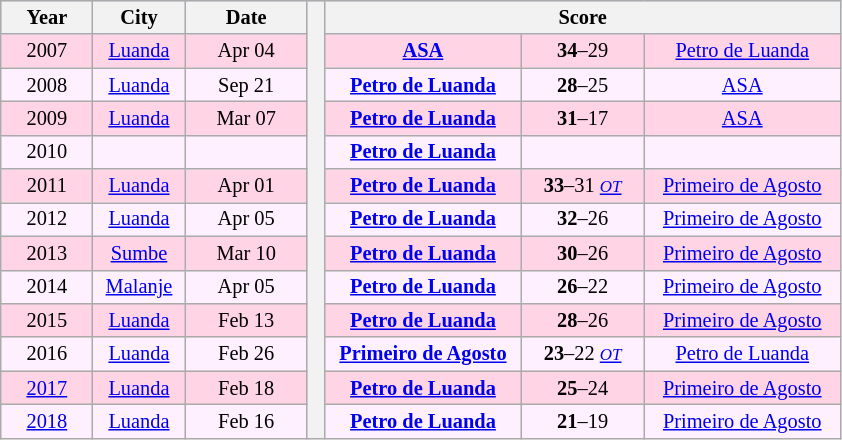<table class="wikitable" style="font-size:85%; text-align: center;">
<tr bgcolor=#c1d8ff>
<th rowspan=1 width=55px>Year</th>
<th rowspan=1 width=55px>City</th>
<th rowspan=1 width=75px>Date</th>
<th width=5px rowspan=13 bgcolor=ffffff></th>
<th colspan=3>Score</th>
</tr>
<tr bgcolor=#ffd4e4>
<td>2007 </td>
<td><a href='#'>Luanda</a></td>
<td>Apr 04</td>
<td width=125px><strong><a href='#'>ASA</a></strong></td>
<td width=75px><strong>34</strong>–29</td>
<td width=125px><a href='#'>Petro de Luanda</a></td>
</tr>
<tr bgcolor=#fff0ff>
<td>2008 </td>
<td><a href='#'>Luanda</a></td>
<td>Sep 21</td>
<td><strong><a href='#'>Petro de Luanda</a></strong></td>
<td><strong>28</strong>–25</td>
<td><a href='#'>ASA</a></td>
</tr>
<tr bgcolor=#ffd4e4>
<td>2009 </td>
<td><a href='#'>Luanda</a></td>
<td>Mar 07</td>
<td><strong><a href='#'>Petro de Luanda</a></strong></td>
<td><strong>31</strong>–17</td>
<td><a href='#'>ASA</a></td>
</tr>
<tr bgcolor=#fff0ff>
<td>2010</td>
<td></td>
<td></td>
<td><strong><a href='#'>Petro de Luanda</a></strong></td>
<td></td>
<td></td>
</tr>
<tr bgcolor=#ffd4e4>
<td>2011 </td>
<td><a href='#'>Luanda</a></td>
<td>Apr 01</td>
<td><strong><a href='#'>Petro de Luanda</a></strong></td>
<td><strong>33</strong>–31 <em><small><a href='#'>OT</a></small></em></td>
<td><a href='#'>Primeiro de Agosto</a></td>
</tr>
<tr bgcolor=#fff0ff>
<td>2012</td>
<td><a href='#'>Luanda</a></td>
<td>Apr 05</td>
<td><strong><a href='#'>Petro de Luanda</a></strong></td>
<td><strong>32</strong>–26</td>
<td><a href='#'>Primeiro de Agosto</a></td>
</tr>
<tr bgcolor=#ffd4e4>
<td>2013 </td>
<td><a href='#'>Sumbe</a></td>
<td>Mar 10</td>
<td><strong><a href='#'>Petro de Luanda</a></strong></td>
<td><strong>30</strong>–26</td>
<td><a href='#'>Primeiro de Agosto</a></td>
</tr>
<tr bgcolor=#fff0ff>
<td>2014 </td>
<td><a href='#'>Malanje</a></td>
<td>Apr 05</td>
<td><strong><a href='#'>Petro de Luanda</a></strong></td>
<td><strong>26</strong>–22</td>
<td><a href='#'>Primeiro de Agosto</a></td>
</tr>
<tr bgcolor=#ffd4e4>
<td>2015 </td>
<td><a href='#'>Luanda</a></td>
<td>Feb 13</td>
<td><strong><a href='#'>Petro de Luanda</a></strong></td>
<td><strong>28</strong>–26</td>
<td><a href='#'>Primeiro de Agosto</a></td>
</tr>
<tr bgcolor=#fff0ff>
<td>2016</td>
<td><a href='#'>Luanda</a></td>
<td>Feb 26</td>
<td><strong><a href='#'>Primeiro de Agosto</a></strong></td>
<td><strong>23</strong>–22 <em><small><a href='#'>OT</a></small></em></td>
<td><a href='#'>Petro de Luanda</a></td>
</tr>
<tr bgcolor=#ffd4e4>
<td><a href='#'>2017</a></td>
<td><a href='#'>Luanda</a></td>
<td>Feb 18</td>
<td><strong><a href='#'>Petro de Luanda</a></strong></td>
<td><strong>25</strong>–24</td>
<td><a href='#'>Primeiro de Agosto</a></td>
</tr>
<tr bgcolor=#fff0ff>
<td><a href='#'>2018</a></td>
<td><a href='#'>Luanda</a></td>
<td>Feb 16</td>
<td><strong><a href='#'>Petro de Luanda</a></strong></td>
<td><strong>21</strong>–19</td>
<td><a href='#'>Primeiro de Agosto</a></td>
</tr>
</table>
